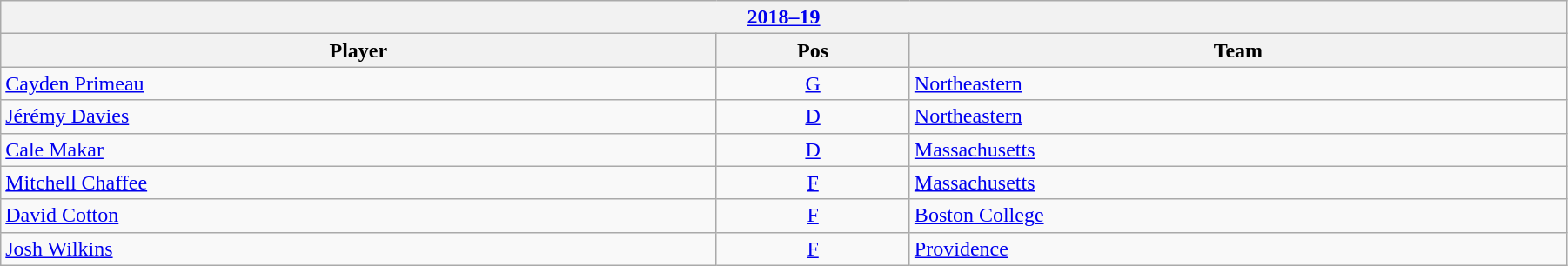<table class="wikitable" width=95%>
<tr>
<th colspan=3><a href='#'>2018–19</a></th>
</tr>
<tr>
<th>Player</th>
<th>Pos</th>
<th>Team</th>
</tr>
<tr>
<td><a href='#'>Cayden Primeau</a></td>
<td align=center><a href='#'>G</a></td>
<td><a href='#'>Northeastern</a></td>
</tr>
<tr>
<td><a href='#'>Jérémy Davies</a></td>
<td align=center><a href='#'>D</a></td>
<td><a href='#'>Northeastern</a></td>
</tr>
<tr>
<td><a href='#'>Cale Makar</a></td>
<td align=center><a href='#'>D</a></td>
<td><a href='#'>Massachusetts</a></td>
</tr>
<tr>
<td><a href='#'>Mitchell Chaffee</a></td>
<td align=center><a href='#'>F</a></td>
<td><a href='#'>Massachusetts</a></td>
</tr>
<tr>
<td><a href='#'>David Cotton</a></td>
<td align=center><a href='#'>F</a></td>
<td><a href='#'>Boston College</a></td>
</tr>
<tr>
<td><a href='#'>Josh Wilkins</a></td>
<td align=center><a href='#'>F</a></td>
<td><a href='#'>Providence</a></td>
</tr>
</table>
